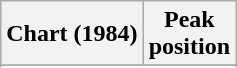<table class="wikitable sortable plainrowheaders" style="text-align:center">
<tr>
<th scope="col">Chart (1984)</th>
<th scope="col">Peak<br>position</th>
</tr>
<tr>
</tr>
<tr>
</tr>
<tr>
</tr>
<tr>
</tr>
<tr>
</tr>
<tr>
</tr>
<tr>
</tr>
</table>
